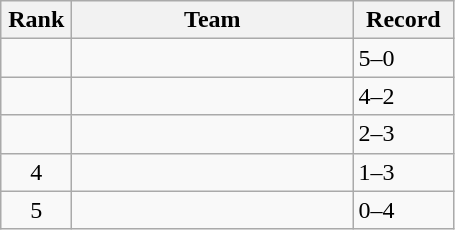<table class="wikitable">
<tr>
<th width=40>Rank</th>
<th width=180>Team</th>
<th width=60>Record</th>
</tr>
<tr>
<td align="center"></td>
<td></td>
<td>5–0</td>
</tr>
<tr>
<td align="center"></td>
<td></td>
<td>4–2</td>
</tr>
<tr>
<td align="center"></td>
<td></td>
<td>2–3</td>
</tr>
<tr>
<td align="center">4</td>
<td></td>
<td>1–3</td>
</tr>
<tr>
<td align="center">5</td>
<td></td>
<td>0–4</td>
</tr>
</table>
